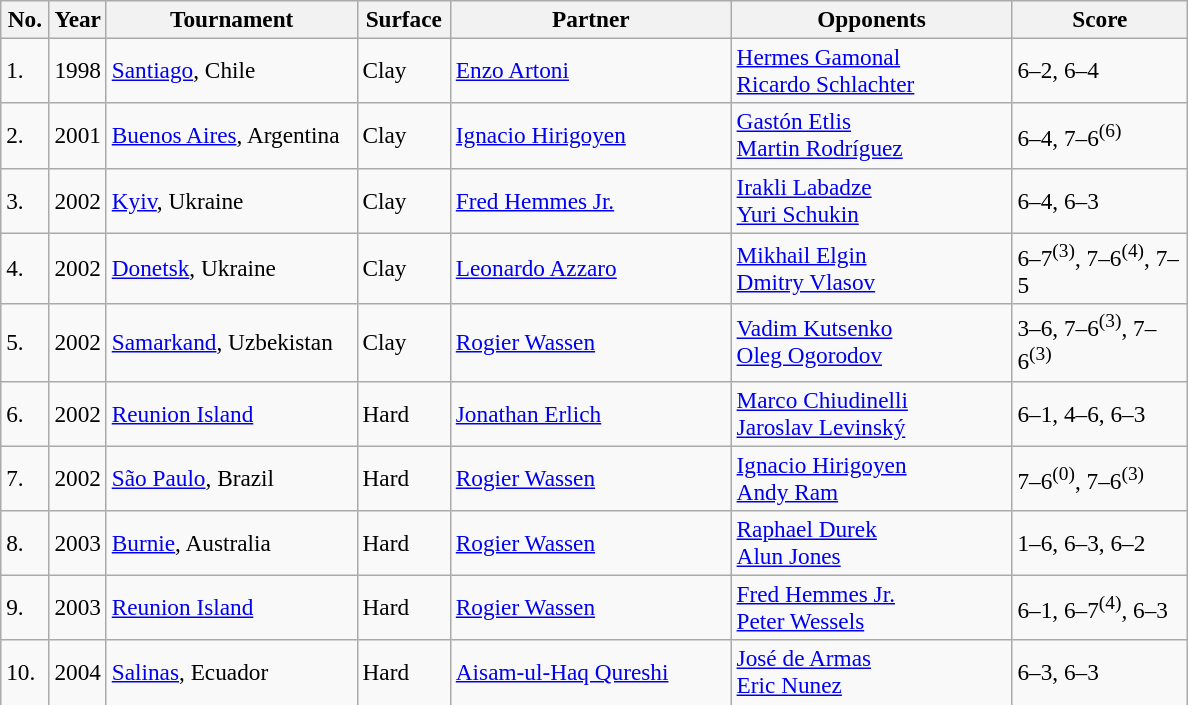<table class="sortable wikitable" style=font-size:97%>
<tr>
<th width=25>No.</th>
<th width=30>Year</th>
<th width=160>Tournament</th>
<th width=55>Surface</th>
<th width=180>Partner</th>
<th width=180>Opponents</th>
<th width=110>Score</th>
</tr>
<tr>
<td>1.</td>
<td>1998</td>
<td><a href='#'>Santiago</a>, Chile</td>
<td>Clay</td>
<td> <a href='#'>Enzo Artoni</a></td>
<td> <a href='#'>Hermes Gamonal</a><br> <a href='#'>Ricardo Schlachter</a></td>
<td>6–2, 6–4</td>
</tr>
<tr>
<td>2.</td>
<td>2001</td>
<td><a href='#'>Buenos Aires</a>, Argentina</td>
<td>Clay</td>
<td> <a href='#'>Ignacio Hirigoyen</a></td>
<td> <a href='#'>Gastón Etlis</a><br> <a href='#'>Martin Rodríguez</a></td>
<td>6–4, 7–6<sup>(6)</sup></td>
</tr>
<tr>
<td>3.</td>
<td>2002</td>
<td><a href='#'>Kyiv</a>, Ukraine</td>
<td>Clay</td>
<td> <a href='#'>Fred Hemmes Jr.</a></td>
<td> <a href='#'>Irakli Labadze</a><br> <a href='#'>Yuri Schukin</a></td>
<td>6–4, 6–3</td>
</tr>
<tr>
<td>4.</td>
<td>2002</td>
<td><a href='#'>Donetsk</a>, Ukraine</td>
<td>Clay</td>
<td> <a href='#'>Leonardo Azzaro</a></td>
<td> <a href='#'>Mikhail Elgin</a><br> <a href='#'>Dmitry Vlasov</a></td>
<td>6–7<sup>(3)</sup>, 7–6<sup>(4)</sup>, 7–5</td>
</tr>
<tr>
<td>5.</td>
<td>2002</td>
<td><a href='#'>Samarkand</a>, Uzbekistan</td>
<td>Clay</td>
<td> <a href='#'>Rogier Wassen</a></td>
<td> <a href='#'>Vadim Kutsenko</a><br> <a href='#'>Oleg Ogorodov</a></td>
<td>3–6, 7–6<sup>(3)</sup>, 7–6<sup>(3)</sup></td>
</tr>
<tr>
<td>6.</td>
<td>2002</td>
<td><a href='#'>Reunion Island</a></td>
<td>Hard</td>
<td> <a href='#'>Jonathan Erlich</a></td>
<td> <a href='#'>Marco Chiudinelli</a><br> <a href='#'>Jaroslav Levinský</a></td>
<td>6–1, 4–6, 6–3</td>
</tr>
<tr>
<td>7.</td>
<td>2002</td>
<td><a href='#'>São Paulo</a>, Brazil</td>
<td>Hard</td>
<td> <a href='#'>Rogier Wassen</a></td>
<td> <a href='#'>Ignacio Hirigoyen</a><br> <a href='#'>Andy Ram</a></td>
<td>7–6<sup>(0)</sup>, 7–6<sup>(3)</sup></td>
</tr>
<tr>
<td>8.</td>
<td>2003</td>
<td><a href='#'>Burnie</a>, Australia</td>
<td>Hard</td>
<td> <a href='#'>Rogier Wassen</a></td>
<td> <a href='#'>Raphael Durek</a><br> <a href='#'>Alun Jones</a></td>
<td>1–6, 6–3, 6–2</td>
</tr>
<tr>
<td>9.</td>
<td>2003</td>
<td><a href='#'>Reunion Island</a></td>
<td>Hard</td>
<td> <a href='#'>Rogier Wassen</a></td>
<td> <a href='#'>Fred Hemmes Jr.</a><br> <a href='#'>Peter Wessels</a></td>
<td>6–1, 6–7<sup>(4)</sup>, 6–3</td>
</tr>
<tr>
<td>10.</td>
<td>2004</td>
<td><a href='#'>Salinas</a>, Ecuador</td>
<td>Hard</td>
<td> <a href='#'>Aisam-ul-Haq Qureshi</a></td>
<td> <a href='#'>José de Armas</a><br> <a href='#'>Eric Nunez</a></td>
<td>6–3, 6–3</td>
</tr>
</table>
